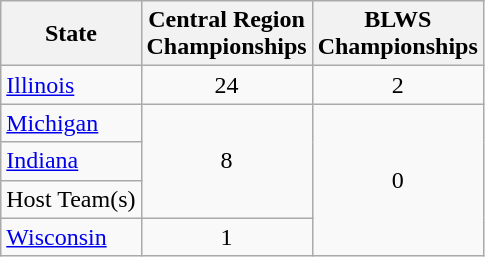<table class="wikitable">
<tr>
<th>State</th>
<th>Central Region<br>Championships</th>
<th>BLWS<br>Championships</th>
</tr>
<tr>
<td> <a href='#'>Illinois</a></td>
<td align=center>24</td>
<td align=center>2</td>
</tr>
<tr>
<td> <a href='#'>Michigan</a></td>
<td align=center rowspan=3>8</td>
<td align=center rowspan=4>0</td>
</tr>
<tr>
<td> <a href='#'>Indiana</a></td>
</tr>
<tr>
<td> Host Team(s)</td>
</tr>
<tr>
<td> <a href='#'>Wisconsin</a></td>
<td align=center>1</td>
</tr>
</table>
